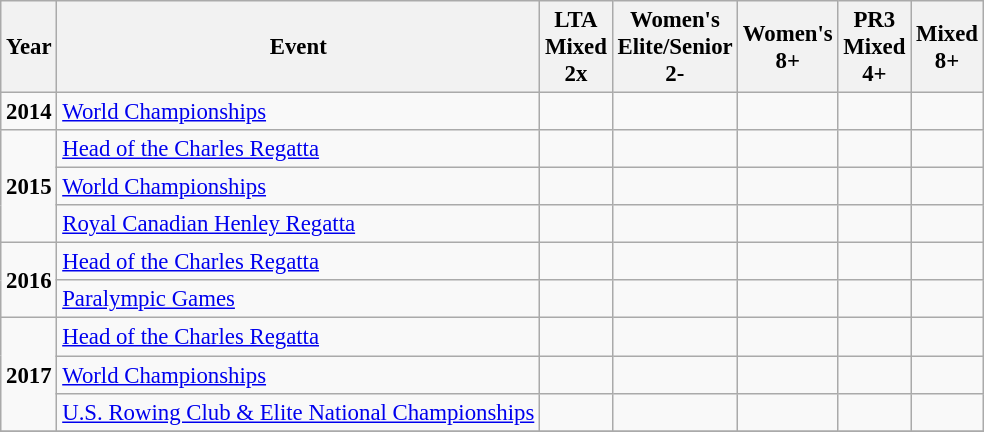<table class="wikitable" style="text-align:center; font-size:95%;">
<tr>
<th align=center>Year</th>
<th align=center>Event</th>
<th style="width:30px;">LTA Mixed 2x</th>
<th style="width:30px;">Women's Elite/Senior 2-</th>
<th style="width:30px;">Women's 8+</th>
<th style="width:30px;">PR3 Mixed 4+</th>
<th style="width:30px;">Mixed 8+</th>
</tr>
<tr>
<td rowspan="1"><strong>2014</strong></td>
<td align=left><a href='#'>World Championships</a></td>
<td></td>
<td></td>
<td></td>
<td></td>
<td></td>
</tr>
<tr>
<td rowspan="3"><strong>2015</strong></td>
<td align=left><a href='#'>Head of the Charles Regatta</a></td>
<td></td>
<td></td>
<td></td>
<td></td>
<td></td>
</tr>
<tr>
<td align=left><a href='#'>World Championships</a></td>
<td></td>
<td></td>
<td></td>
<td></td>
<td></td>
</tr>
<tr>
<td align=left><a href='#'>Royal Canadian Henley Regatta</a></td>
<td></td>
<td></td>
<td></td>
<td></td>
<td></td>
</tr>
<tr>
<td rowspan="2"><strong>2016</strong></td>
<td align=left><a href='#'>Head of the Charles Regatta</a></td>
<td></td>
<td></td>
<td></td>
<td></td>
<td></td>
</tr>
<tr>
<td align=left><a href='#'>Paralympic Games</a></td>
<td></td>
<td></td>
<td></td>
<td></td>
<td></td>
</tr>
<tr>
<td rowspan="3"><strong>2017</strong></td>
<td align=left><a href='#'>Head of the Charles Regatta</a></td>
<td></td>
<td></td>
<td></td>
<td></td>
<td></td>
</tr>
<tr>
<td align=left><a href='#'>World Championships</a></td>
<td></td>
<td></td>
<td></td>
<td></td>
<td></td>
</tr>
<tr>
<td align=left><a href='#'>U.S. Rowing Club & Elite National Championships</a></td>
<td></td>
<td></td>
<td></td>
<td></td>
<td></td>
</tr>
<tr>
</tr>
</table>
